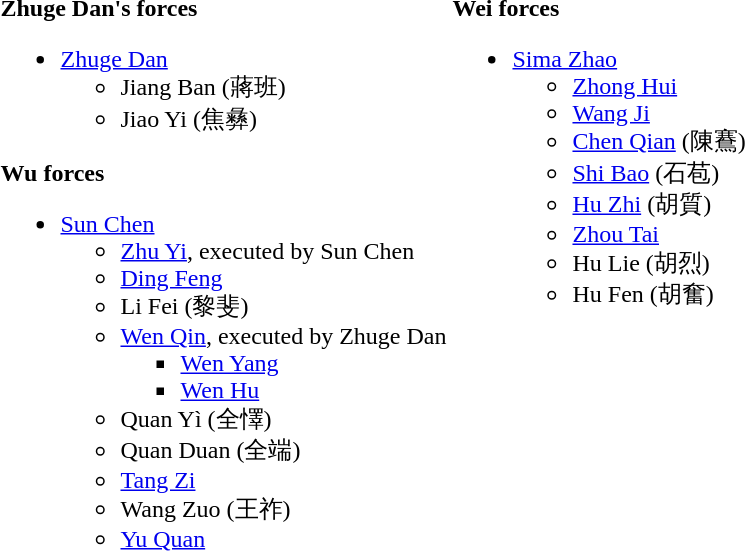<table>
<tr>
<td></td>
<td valign=top><br><strong>Zhuge Dan's forces</strong><ul><li><a href='#'>Zhuge Dan</a><ul><li>Jiang Ban (蔣班)</li><li>Jiao Yi (焦彝)</li></ul></li></ul><strong>Wu forces</strong><ul><li><a href='#'>Sun Chen</a><ul><li><a href='#'>Zhu Yi</a>, executed by Sun Chen</li><li><a href='#'>Ding Feng</a></li><li>Li Fei (黎斐)</li><li><a href='#'>Wen Qin</a>, executed by Zhuge Dan<ul><li><a href='#'>Wen Yang</a></li><li><a href='#'>Wen Hu</a></li></ul></li><li>Quan Yì (全懌)</li><li>Quan Duan (全端)</li><li><a href='#'>Tang Zi</a></li><li>Wang Zuo (王祚)</li><li><a href='#'>Yu Quan</a></li></ul></li></ul></td>
<td valign=top><br><strong>Wei forces</strong><ul><li><a href='#'>Sima Zhao</a><ul><li><a href='#'>Zhong Hui</a></li><li><a href='#'>Wang Ji</a></li><li><a href='#'>Chen Qian</a> (陳鶱)</li><li><a href='#'>Shi Bao</a> (石苞)</li><li><a href='#'>Hu Zhi</a> (胡質)</li><li><a href='#'>Zhou Tai</a></li><li>Hu Lie (胡烈)</li><li>Hu Fen (胡奮)</li></ul></li></ul></td>
</tr>
</table>
